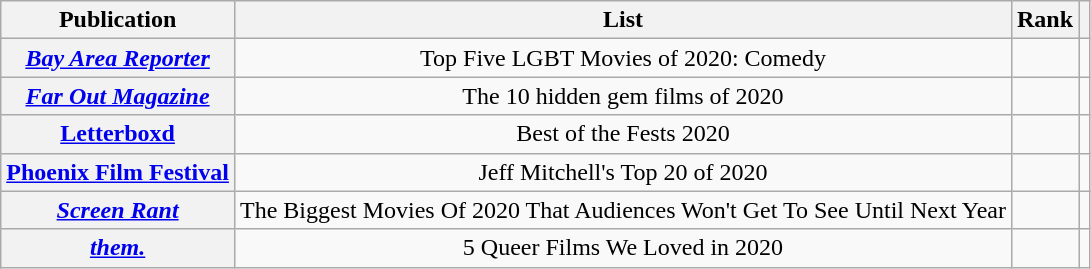<table class="wikitable sortable" style="border:none; margin:0; text-align:center">
<tr>
<th scope="col">Publication</th>
<th scope="col" class="unsortable">List</th>
<th scope="col" data-sort-type="number">Rank</th>
<th scope="col" class="unsortable"></th>
</tr>
<tr>
<th scope=row><em><a href='#'>Bay Area Reporter</a></em></th>
<td>Top Five LGBT Movies of 2020: Comedy</td>
<td></td>
<td></td>
</tr>
<tr>
<th scope=row><em><a href='#'>Far Out Magazine</a></em></th>
<td>The 10 hidden gem films of 2020</td>
<td></td>
<td></td>
</tr>
<tr>
<th scope=row><a href='#'>Letterboxd</a></th>
<td>Best of the Fests 2020</td>
<td></td>
<td></td>
</tr>
<tr>
<th scope=row><a href='#'>Phoenix Film Festival</a></th>
<td>Jeff Mitchell's Top 20 of 2020</td>
<td></td>
<td></td>
</tr>
<tr>
<th scope=row><em><a href='#'>Screen Rant</a></em></th>
<td>The Biggest Movies Of 2020 That Audiences Won't Get To See Until Next Year</td>
<td></td>
<td></td>
</tr>
<tr>
<th scope=row><em><a href='#'>them.</a></em></th>
<td>5 Queer Films We Loved in 2020</td>
<td></td>
<td></td>
</tr>
</table>
